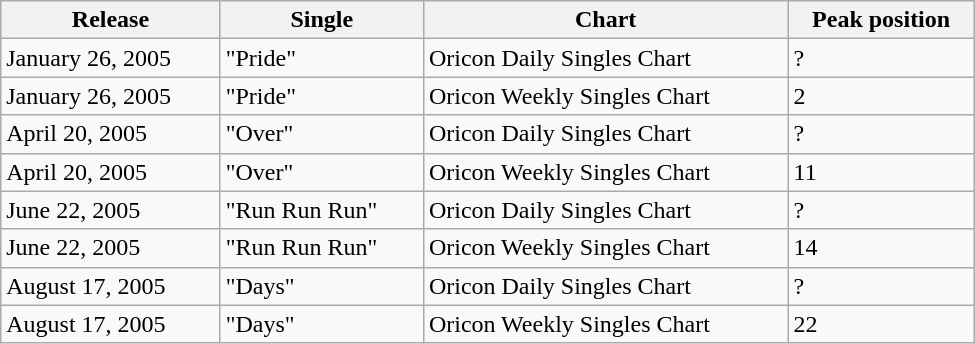<table class="wikitable" width="650px">
<tr>
<th>Release</th>
<th>Single</th>
<th>Chart</th>
<th>Peak position</th>
</tr>
<tr>
<td>January 26, 2005</td>
<td>"Pride"</td>
<td>Oricon Daily Singles Chart</td>
<td>?</td>
</tr>
<tr>
<td>January 26, 2005</td>
<td>"Pride"</td>
<td>Oricon Weekly Singles Chart</td>
<td>2</td>
</tr>
<tr>
<td>April 20, 2005</td>
<td>"Over"</td>
<td>Oricon Daily Singles Chart</td>
<td>?</td>
</tr>
<tr>
<td>April 20, 2005</td>
<td>"Over"</td>
<td>Oricon Weekly Singles Chart</td>
<td>11</td>
</tr>
<tr>
<td>June 22, 2005</td>
<td>"Run Run Run"</td>
<td>Oricon Daily Singles Chart</td>
<td>?</td>
</tr>
<tr>
<td>June 22, 2005</td>
<td>"Run Run Run"</td>
<td>Oricon Weekly Singles Chart</td>
<td>14</td>
</tr>
<tr>
<td>August 17, 2005</td>
<td>"Days"</td>
<td>Oricon Daily Singles Chart</td>
<td>?</td>
</tr>
<tr>
<td>August 17, 2005</td>
<td>"Days"</td>
<td>Oricon Weekly Singles Chart</td>
<td>22</td>
</tr>
</table>
